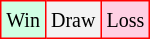<table class="wikitable">
<tr>
<td style="background-color: #d0ffe3; border:1px solid red;"><small>Win</small></td>
<td style="background-color: #f3f3f3; border:1px solid red;"><small>Draw</small></td>
<td style="background-color: #ffd0e3; border:1px solid red;"><small>Loss</small></td>
</tr>
</table>
